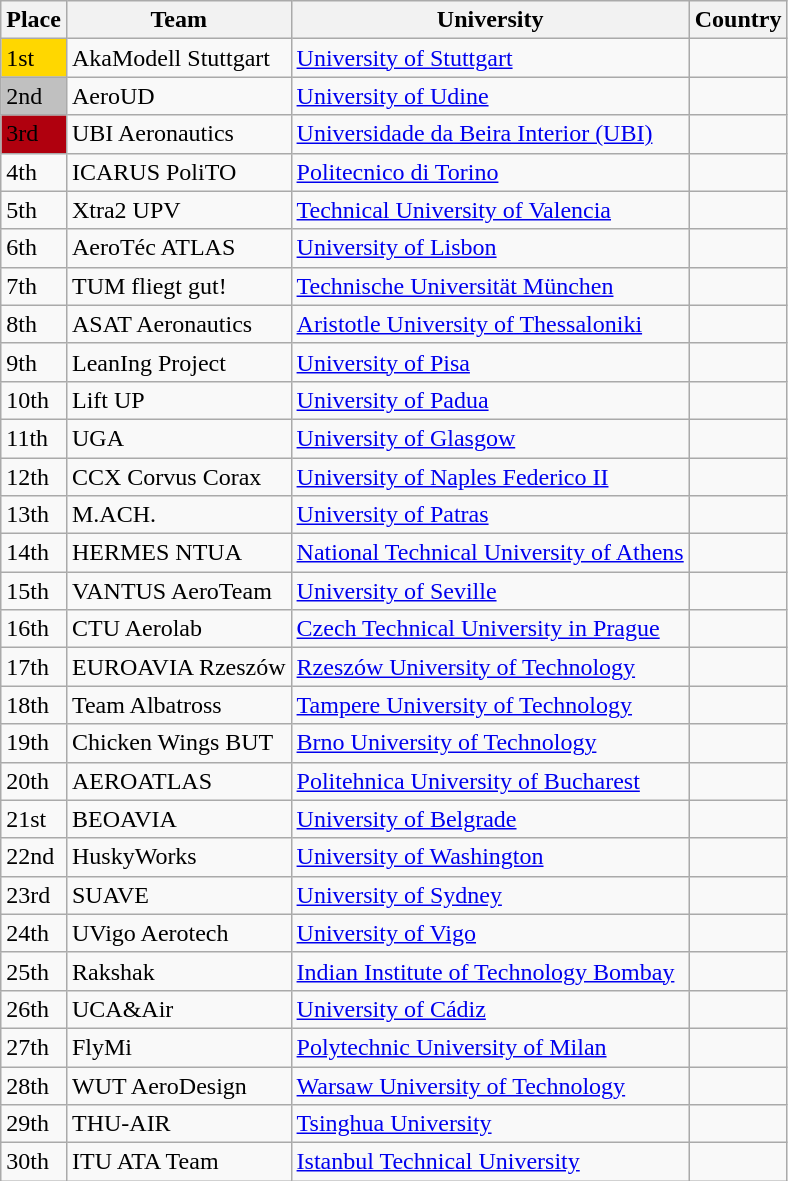<table class="wikitable" border="1">
<tr>
<th>Place</th>
<th>Team</th>
<th>University</th>
<th>Country</th>
</tr>
<tr --->
<td bgcolor="gold">1st</td>
<td>AkaModell Stuttgart</td>
<td><a href='#'>University of Stuttgart</a></td>
<td></td>
</tr>
<tr --->
<td bgcolor="silver">2nd</td>
<td>AeroUD</td>
<td><a href='#'>University of Udine</a></td>
<td></td>
</tr>
<tr --->
<td bgcolor="bronze">3rd</td>
<td>UBI Aeronautics</td>
<td><a href='#'>Universidade da Beira Interior (UBI)</a></td>
<td></td>
</tr>
<tr --->
<td>4th</td>
<td>ICARUS PoliTO</td>
<td><a href='#'>Politecnico di Torino</a></td>
<td></td>
</tr>
<tr --->
<td>5th</td>
<td>Xtra2 UPV</td>
<td><a href='#'>Technical University of Valencia</a></td>
<td></td>
</tr>
<tr --->
<td>6th</td>
<td>AeroTéc ATLAS</td>
<td><a href='#'>University of Lisbon</a></td>
<td></td>
</tr>
<tr --->
<td>7th</td>
<td>TUM fliegt gut!</td>
<td><a href='#'>Technische Universität München</a></td>
<td></td>
</tr>
<tr --->
<td>8th</td>
<td>ASAT Aeronautics</td>
<td><a href='#'>Aristotle University of Thessaloniki</a></td>
<td></td>
</tr>
<tr --->
<td>9th</td>
<td>LeanIng Project</td>
<td><a href='#'>University of Pisa</a></td>
<td></td>
</tr>
<tr --->
<td>10th</td>
<td>Lift UP</td>
<td><a href='#'>University of Padua</a></td>
<td></td>
</tr>
<tr --->
<td>11th</td>
<td>UGA</td>
<td><a href='#'>University of Glasgow</a></td>
<td></td>
</tr>
<tr --->
<td>12th</td>
<td>CCX Corvus Corax</td>
<td><a href='#'>University of Naples Federico II</a></td>
<td></td>
</tr>
<tr --->
<td>13th</td>
<td>M.ACH.</td>
<td><a href='#'>University of Patras</a></td>
<td></td>
</tr>
<tr --->
<td>14th</td>
<td>HERMES NTUA</td>
<td><a href='#'>National Technical University of Athens</a></td>
<td></td>
</tr>
<tr --->
<td>15th</td>
<td>VANTUS AeroTeam</td>
<td><a href='#'>University of Seville</a></td>
<td></td>
</tr>
<tr --->
<td>16th</td>
<td>CTU Aerolab</td>
<td><a href='#'>Czech Technical University in Prague</a></td>
<td></td>
</tr>
<tr --->
<td>17th</td>
<td>EUROAVIA Rzeszów</td>
<td><a href='#'>Rzeszów University of Technology</a></td>
<td></td>
</tr>
<tr --->
<td>18th</td>
<td>Team Albatross</td>
<td><a href='#'>Tampere University of Technology</a></td>
<td></td>
</tr>
<tr --->
<td>19th</td>
<td>Chicken Wings BUT</td>
<td><a href='#'>Brno University of Technology</a></td>
<td></td>
</tr>
<tr --->
<td>20th</td>
<td>AEROATLAS</td>
<td><a href='#'>Politehnica University of Bucharest</a></td>
<td></td>
</tr>
<tr --->
<td>21st</td>
<td>BEOAVIA</td>
<td><a href='#'>University of Belgrade</a></td>
<td></td>
</tr>
<tr --->
<td>22nd</td>
<td>HuskyWorks</td>
<td><a href='#'>University of Washington</a></td>
<td></td>
</tr>
<tr --->
<td>23rd</td>
<td>SUAVE</td>
<td><a href='#'>University of Sydney</a></td>
<td></td>
</tr>
<tr --->
<td>24th</td>
<td>UVigo Aerotech</td>
<td><a href='#'>University of Vigo</a></td>
<td></td>
</tr>
<tr --->
<td>25th</td>
<td>Rakshak</td>
<td><a href='#'>Indian Institute of Technology Bombay</a></td>
<td></td>
</tr>
<tr --->
<td>26th</td>
<td>UCA&Air</td>
<td><a href='#'>University of Cádiz</a></td>
<td></td>
</tr>
<tr>
<td>27th</td>
<td>FlyMi</td>
<td><a href='#'>Polytechnic University of Milan</a></td>
<td></td>
</tr>
<tr>
<td>28th</td>
<td>WUT AeroDesign</td>
<td><a href='#'>Warsaw University of Technology</a></td>
<td></td>
</tr>
<tr>
<td>29th</td>
<td>THU-AIR</td>
<td><a href='#'>Tsinghua University</a></td>
<td></td>
</tr>
<tr>
<td>30th</td>
<td>ITU ATA Team</td>
<td><a href='#'>Istanbul Technical University</a></td>
<td></td>
</tr>
</table>
